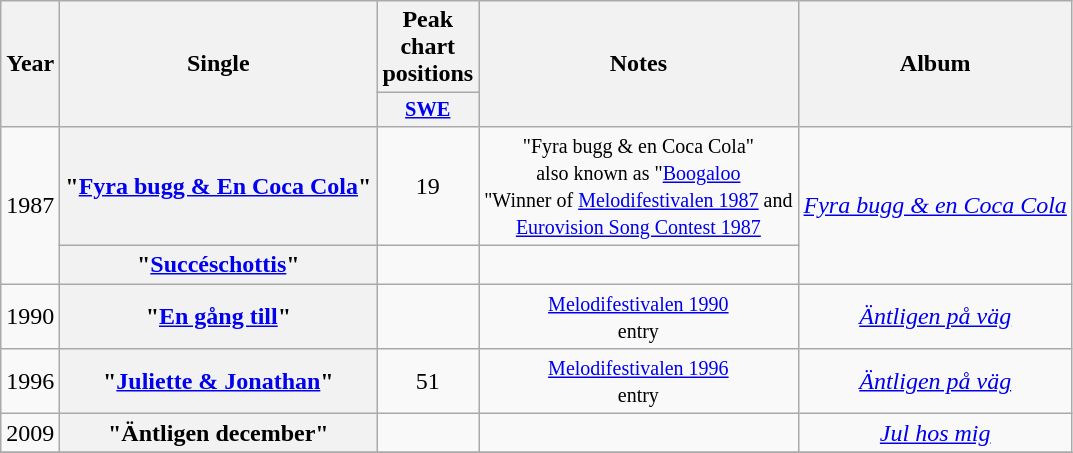<table class="wikitable plainrowheaders" style="text-align:center;" border="1">
<tr>
<th scope="col" rowspan="2">Year</th>
<th scope="col" rowspan="2">Single</th>
<th scope="col" colspan="1">Peak chart positions</th>
<th scope="col" rowspan="2">Notes</th>
<th scope="col" rowspan="2">Album</th>
</tr>
<tr>
<th scope="col" style="width:3em;font-size:85%;"><a href='#'>SWE</a><br></th>
</tr>
<tr>
<td rowspan=2>1987</td>
<th scope="row">"<a href='#'>Fyra bugg & En Coca Cola</a>"</th>
<td>19</td>
<td><small>"Fyra bugg & en Coca Cola" <br>also known as "<a href='#'>Boogaloo</a><br>"Winner of <a href='#'>Melodifestivalen 1987</a> and <br><a href='#'>Eurovision Song Contest 1987</a></small></td>
<td rowspan=2><em><a href='#'>Fyra bugg & en Coca Cola</a></em></td>
</tr>
<tr>
<th scope="row">"<a href='#'>Succéschottis</a>"</th>
<td></td>
<td></td>
</tr>
<tr>
<td rowspan=1>1990</td>
<th scope="row">"<a href='#'>En gång till</a>"</th>
<td></td>
<td><small><a href='#'>Melodifestivalen 1990</a> <br> entry </small></td>
<td><em><a href='#'>Äntligen på väg</a></em></td>
</tr>
<tr>
<td rowspan=1>1996</td>
<th scope="row">"<a href='#'>Juliette & Jonathan</a>"</th>
<td>51</td>
<td><small><a href='#'>Melodifestivalen 1996</a> <br> entry </small></td>
<td><em><a href='#'>Äntligen på väg</a></em></td>
</tr>
<tr>
<td rowspan=1>2009</td>
<th scope="row">"Äntligen december"</th>
<td></td>
<td></td>
<td><em><a href='#'>Jul hos mig</a></em></td>
</tr>
<tr>
</tr>
</table>
